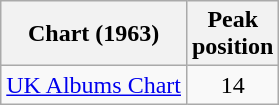<table class="wikitable">
<tr>
<th>Chart (1963)</th>
<th>Peak<br>position</th>
</tr>
<tr>
<td><a href='#'>UK Albums Chart</a></td>
<td align="center">14</td>
</tr>
</table>
